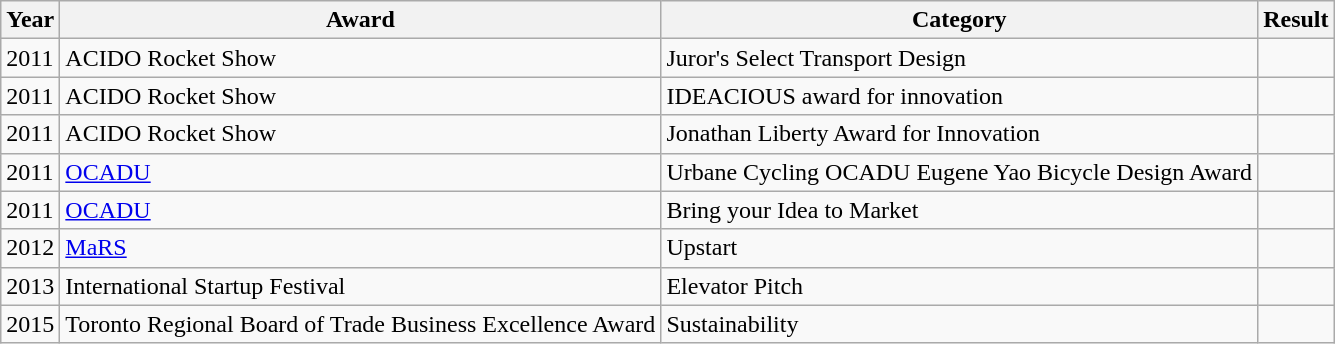<table class="wikitable sortable">
<tr>
<th>Year</th>
<th>Award</th>
<th>Category</th>
<th>Result</th>
</tr>
<tr>
<td>2011</td>
<td>ACIDO Rocket Show</td>
<td>Juror's Select Transport Design</td>
<td> </td>
</tr>
<tr>
<td>2011</td>
<td>ACIDO Rocket Show</td>
<td>IDEACIOUS award for innovation</td>
<td> </td>
</tr>
<tr>
<td>2011</td>
<td>ACIDO Rocket Show</td>
<td>Jonathan Liberty Award for Innovation</td>
<td> </td>
</tr>
<tr>
<td>2011</td>
<td><a href='#'>OCADU</a></td>
<td>Urbane Cycling OCADU Eugene Yao Bicycle Design Award</td>
<td> </td>
</tr>
<tr>
<td>2011</td>
<td><a href='#'>OCADU</a></td>
<td>Bring your Idea to Market</td>
<td> </td>
</tr>
<tr>
<td>2012</td>
<td><a href='#'>MaRS</a></td>
<td>Upstart</td>
<td> </td>
</tr>
<tr>
<td>2013</td>
<td>International Startup Festival</td>
<td>Elevator Pitch</td>
<td> </td>
</tr>
<tr>
<td>2015</td>
<td>Toronto Regional Board of Trade Business Excellence Award</td>
<td>Sustainability</td>
<td> </td>
</tr>
</table>
